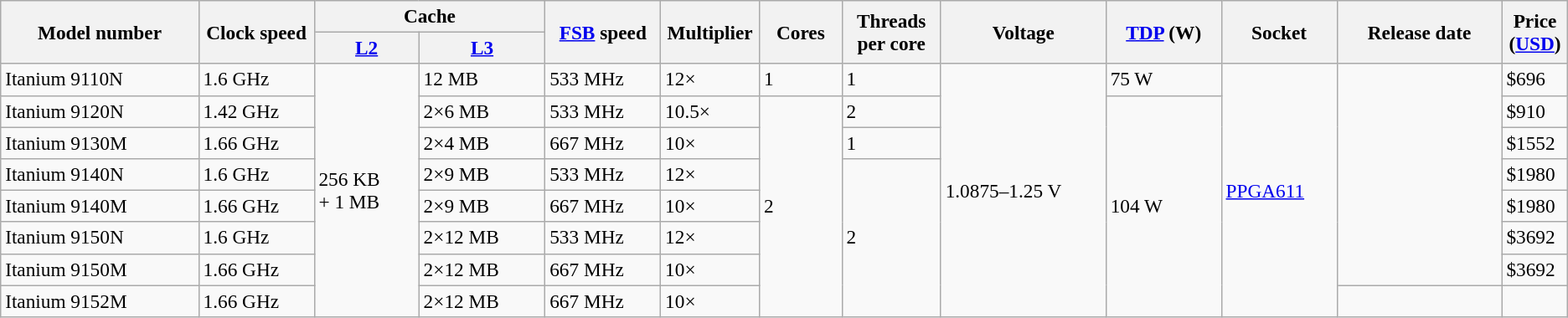<table class="wikitable" style="font-size:97%;">
<tr>
<th width="12%" rowspan=2>Model number</th>
<th width="7%"  rowspan=2>Clock speed</th>
<th width="14%" colspan=2>Cache</th>
<th width="7%"  rowspan=2><a href='#'>FSB</a> speed</th>
<th width="5%"  rowspan=2>Multiplier</th>
<th width="5%"  rowspan=2>Cores</th>
<th width="6%"  rowspan=2>Threads<br>per core</th>
<th width="10%" rowspan=2>Voltage</th>
<th width="7%"  rowspan=2><a href='#'>TDP</a> (W)</th>
<th width="7%"  rowspan=2>Socket</th>
<th width="10%" rowspan=2>Release date</th>
<th width="4%"  rowspan=2>Price (<a href='#'>USD</a>)</th>
</tr>
<tr>
<th><a href='#'>L2</a></th>
<th><a href='#'>L3</a></th>
</tr>
<tr>
<td>Itanium 9110N</td>
<td>1.6 GHz</td>
<td rowspan=8>256 KB <br>+ 1 MB </td>
<td>12 MB</td>
<td>533 MHz</td>
<td>12×</td>
<td>1</td>
<td>1</td>
<td rowspan=8>1.0875–1.25 V</td>
<td>75 W</td>
<td rowspan=8><a href='#'>PPGA611</a></td>
<td rowspan=7></td>
<td>$696</td>
</tr>
<tr>
<td>Itanium 9120N</td>
<td>1.42 GHz</td>
<td>2×6 MB</td>
<td>533 MHz</td>
<td>10.5×</td>
<td rowspan=7>2</td>
<td>2</td>
<td rowspan=7>104 W</td>
<td>$910</td>
</tr>
<tr>
<td>Itanium 9130M</td>
<td>1.66 GHz</td>
<td>2×4 MB</td>
<td>667 MHz</td>
<td>10×</td>
<td>1</td>
<td>$1552</td>
</tr>
<tr>
<td>Itanium 9140N</td>
<td>1.6 GHz</td>
<td>2×9 MB</td>
<td>533 MHz</td>
<td>12×</td>
<td rowspan=5>2</td>
<td>$1980</td>
</tr>
<tr>
<td>Itanium 9140M</td>
<td>1.66 GHz</td>
<td>2×9 MB</td>
<td>667 MHz</td>
<td>10×</td>
<td>$1980</td>
</tr>
<tr>
<td>Itanium 9150N</td>
<td>1.6 GHz</td>
<td>2×12 MB</td>
<td>533 MHz</td>
<td>12×</td>
<td>$3692</td>
</tr>
<tr>
<td>Itanium 9150M</td>
<td>1.66 GHz</td>
<td>2×12 MB</td>
<td>667 MHz</td>
<td>10×</td>
<td>$3692</td>
</tr>
<tr>
<td>Itanium 9152M</td>
<td>1.66 GHz</td>
<td>2×12 MB</td>
<td>667 MHz</td>
<td>10×</td>
<td></td>
<td></td>
</tr>
</table>
